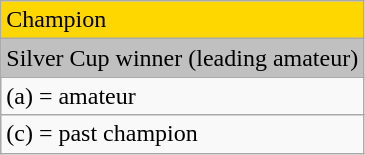<table class="wikitable">
<tr style="background:gold">
<td>Champion</td>
</tr>
<tr style="background:silver">
<td>Silver Cup winner (leading amateur)</td>
</tr>
<tr>
<td>(a) = amateur</td>
</tr>
<tr>
<td>(c) = past champion</td>
</tr>
</table>
